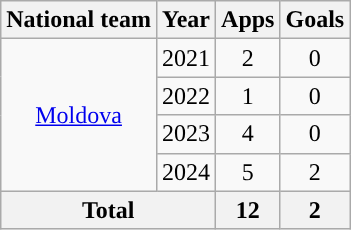<table class="wikitable" style="text-align:center">
<tr>
<th>National team</th>
<th>Year</th>
<th>Apps</th>
<th>Goals</th>
</tr>
<tr>
<td rowspan="4"><a href='#'>Moldova</a></td>
<td>2021</td>
<td>2</td>
<td>0</td>
</tr>
<tr>
<td>2022</td>
<td>1</td>
<td>0</td>
</tr>
<tr>
<td>2023</td>
<td>4</td>
<td>0</td>
</tr>
<tr>
<td>2024</td>
<td>5</td>
<td>2</td>
</tr>
<tr>
<th colspan=2>Total</th>
<th>12</th>
<th>2</th>
</tr>
</table>
